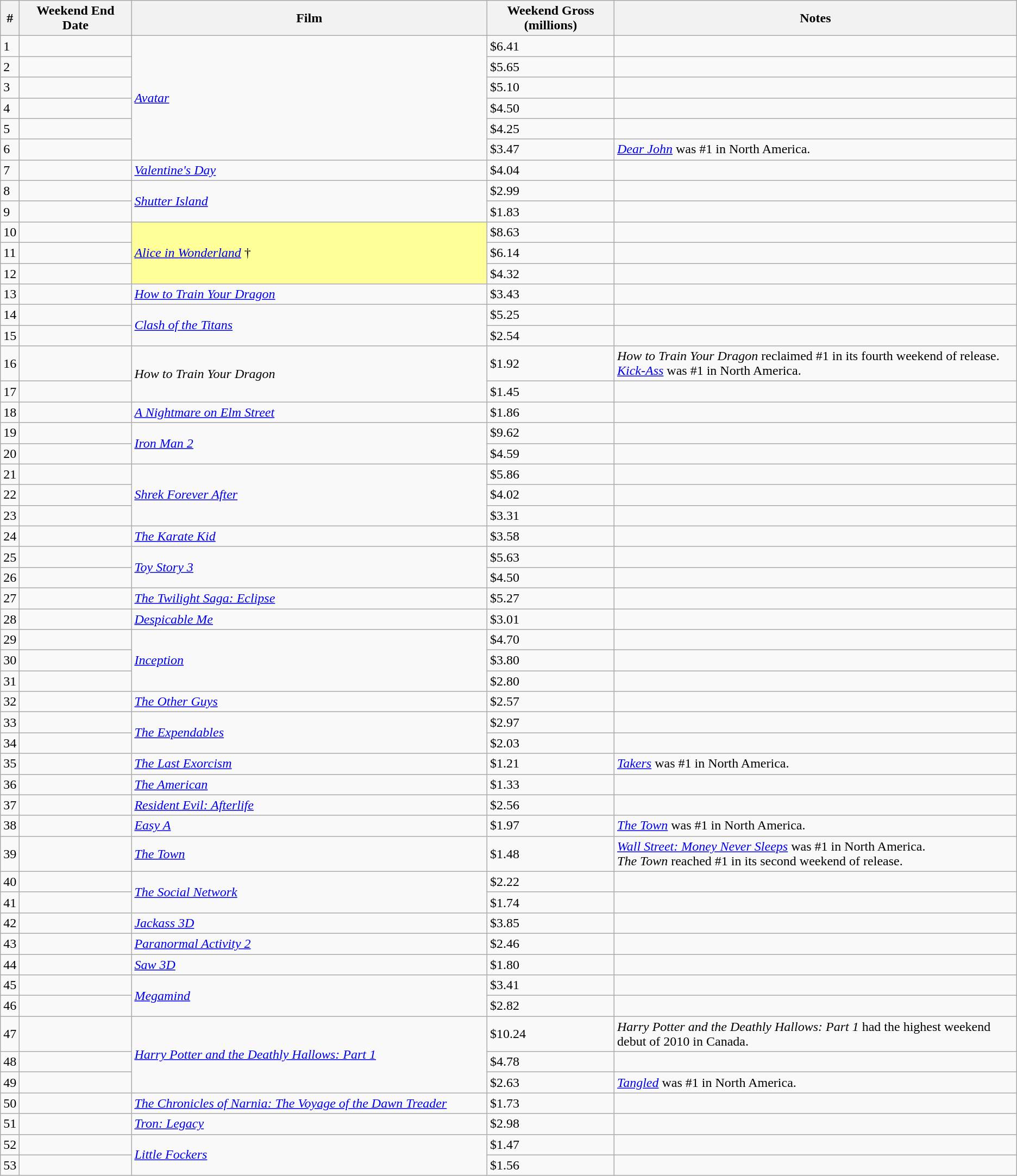<table class="wikitable sortable">
<tr>
<th abbr="Week">#</th>
<th abbr="Date" style="width:130px">Weekend End Date</th>
<th width="35%">Film</th>
<th abbr="Gross">Weekend Gross (millions)</th>
<th>Notes</th>
</tr>
<tr>
<td>1</td>
<td></td>
<td rowspan="6"><em><a href='#'>Avatar</a></em></td>
<td>$6.41</td>
<td></td>
</tr>
<tr>
<td>2</td>
<td></td>
<td>$5.65</td>
<td></td>
</tr>
<tr>
<td>3</td>
<td></td>
<td>$5.10</td>
<td></td>
</tr>
<tr>
<td>4</td>
<td></td>
<td>$4.50</td>
<td></td>
</tr>
<tr>
<td>5</td>
<td></td>
<td>$4.25</td>
<td></td>
</tr>
<tr>
<td>6</td>
<td></td>
<td>$3.47</td>
<td><em><a href='#'>Dear John</a></em> was #1 in North America.</td>
</tr>
<tr>
<td>7</td>
<td></td>
<td><em><a href='#'>Valentine's Day</a></em></td>
<td>$4.04</td>
<td></td>
</tr>
<tr>
<td>8</td>
<td></td>
<td rowspan="2"><em><a href='#'>Shutter Island</a></em></td>
<td>$2.99</td>
<td></td>
</tr>
<tr>
<td>9</td>
<td></td>
<td>$1.83</td>
<td></td>
</tr>
<tr>
<td>10</td>
<td></td>
<td rowspan="3" style="background-color:#FFFF99"><em><a href='#'>Alice in Wonderland</a></em> †</td>
<td>$8.63</td>
<td></td>
</tr>
<tr>
<td>11</td>
<td></td>
<td>$6.14</td>
<td></td>
</tr>
<tr>
<td>12</td>
<td></td>
<td>$4.32</td>
<td></td>
</tr>
<tr>
<td>13</td>
<td></td>
<td><em><a href='#'>How to Train Your Dragon</a></em></td>
<td>$3.43</td>
<td></td>
</tr>
<tr>
<td>14</td>
<td></td>
<td rowspan="2"><em><a href='#'>Clash of the Titans</a></em></td>
<td>$5.25</td>
<td></td>
</tr>
<tr>
<td>15</td>
<td></td>
<td>$2.54</td>
<td></td>
</tr>
<tr>
<td>16</td>
<td></td>
<td rowspan="2"><em>How to Train Your Dragon</em></td>
<td>$1.92</td>
<td><em>How to Train Your Dragon</em> reclaimed #1 in its fourth weekend of release.<br><em><a href='#'>Kick-Ass</a></em> was #1 in North America.</td>
</tr>
<tr>
<td>17</td>
<td></td>
<td>$1.45</td>
<td></td>
</tr>
<tr>
<td>18</td>
<td></td>
<td><em><a href='#'>A Nightmare on Elm Street</a></em></td>
<td>$1.86</td>
<td></td>
</tr>
<tr>
<td>19</td>
<td></td>
<td rowspan="2"><em><a href='#'>Iron Man 2</a></em></td>
<td>$9.62</td>
<td></td>
</tr>
<tr>
<td>20</td>
<td></td>
<td>$4.59</td>
<td></td>
</tr>
<tr>
<td>21</td>
<td></td>
<td rowspan="3"><em><a href='#'>Shrek Forever After</a></em></td>
<td>$5.86</td>
<td></td>
</tr>
<tr>
<td>22</td>
<td></td>
<td>$4.02</td>
<td></td>
</tr>
<tr>
<td>23</td>
<td></td>
<td>$3.31</td>
<td></td>
</tr>
<tr>
<td>24</td>
<td></td>
<td><em><a href='#'>The Karate Kid</a></em></td>
<td>$3.58</td>
<td></td>
</tr>
<tr>
<td>25</td>
<td></td>
<td rowspan="2"><em><a href='#'>Toy Story 3</a></em></td>
<td>$5.63</td>
<td></td>
</tr>
<tr>
<td>26</td>
<td></td>
<td>$4.50</td>
<td></td>
</tr>
<tr>
<td>27</td>
<td></td>
<td><em><a href='#'>The Twilight Saga: Eclipse</a></em></td>
<td>$5.27</td>
<td></td>
</tr>
<tr>
<td>28</td>
<td></td>
<td><em><a href='#'>Despicable Me</a></em></td>
<td>$3.01</td>
<td></td>
</tr>
<tr>
<td>29</td>
<td></td>
<td rowspan="3"><em><a href='#'>Inception</a></em></td>
<td>$4.70</td>
<td></td>
</tr>
<tr>
<td>30</td>
<td></td>
<td>$3.80</td>
<td></td>
</tr>
<tr>
<td>31</td>
<td></td>
<td>$2.80</td>
<td></td>
</tr>
<tr>
<td>32</td>
<td></td>
<td><em><a href='#'>The Other Guys</a></em></td>
<td>$2.57</td>
<td></td>
</tr>
<tr>
<td>33</td>
<td></td>
<td rowspan="2"><em><a href='#'>The Expendables</a></em></td>
<td>$2.97</td>
<td></td>
</tr>
<tr>
<td>34</td>
<td></td>
<td>$2.03</td>
<td></td>
</tr>
<tr>
<td>35</td>
<td></td>
<td><em><a href='#'>The Last Exorcism</a></em></td>
<td>$1.21</td>
<td><em><a href='#'>Takers</a></em> was #1 in North America.</td>
</tr>
<tr>
<td>36</td>
<td></td>
<td><em><a href='#'>The American</a></em></td>
<td>$1.33</td>
<td></td>
</tr>
<tr>
<td>37</td>
<td></td>
<td><em><a href='#'>Resident Evil: Afterlife</a></em></td>
<td>$2.56</td>
<td></td>
</tr>
<tr>
<td>38</td>
<td></td>
<td><em><a href='#'>Easy A</a></em></td>
<td>$1.97</td>
<td><em><a href='#'>The Town</a></em> was #1 in North America.</td>
</tr>
<tr>
<td>39</td>
<td></td>
<td><em><a href='#'>The Town</a></em></td>
<td>$1.48</td>
<td><em><a href='#'>Wall Street: Money Never Sleeps</a></em> was #1 in North America.<br><em>The Town</em> reached #1 in its second weekend of release.</td>
</tr>
<tr>
<td>40</td>
<td></td>
<td rowspan="2"><em><a href='#'>The Social Network</a></em></td>
<td>$2.22</td>
<td></td>
</tr>
<tr>
<td>41</td>
<td></td>
<td>$1.74</td>
<td></td>
</tr>
<tr>
<td>42</td>
<td></td>
<td><em><a href='#'>Jackass 3D</a></em></td>
<td>$3.85</td>
<td></td>
</tr>
<tr>
<td>43</td>
<td></td>
<td><em><a href='#'>Paranormal Activity 2</a></em></td>
<td>$2.46</td>
<td></td>
</tr>
<tr>
<td>44</td>
<td></td>
<td><em><a href='#'>Saw 3D</a></em></td>
<td>$1.80</td>
<td></td>
</tr>
<tr>
<td>45</td>
<td></td>
<td rowspan="2"><em><a href='#'>Megamind</a></em></td>
<td>$3.41</td>
<td></td>
</tr>
<tr>
<td>46</td>
<td></td>
<td>$2.82</td>
<td></td>
</tr>
<tr>
<td>47</td>
<td></td>
<td rowspan="3"><em><a href='#'>Harry Potter and the Deathly Hallows: Part 1</a></em></td>
<td>$10.24</td>
<td><em>Harry Potter and the Deathly Hallows: Part 1</em> had the highest weekend debut of 2010 in Canada.</td>
</tr>
<tr>
<td>48</td>
<td></td>
<td>$4.78</td>
<td></td>
</tr>
<tr>
<td>49</td>
<td></td>
<td>$2.63</td>
<td><em><a href='#'>Tangled</a></em> was #1 in North America.</td>
</tr>
<tr>
<td>50</td>
<td></td>
<td><em><a href='#'>The Chronicles of Narnia: The Voyage of the Dawn Treader</a></em></td>
<td>$1.73</td>
<td></td>
</tr>
<tr>
<td>51</td>
<td></td>
<td><em><a href='#'>Tron: Legacy</a></em></td>
<td>$2.98</td>
<td></td>
</tr>
<tr>
<td>52</td>
<td></td>
<td rowspan="2"><em><a href='#'>Little Fockers</a></em></td>
<td>$1.47</td>
<td></td>
</tr>
<tr>
<td>53</td>
<td></td>
<td>$1.56</td>
<td></td>
</tr>
</table>
